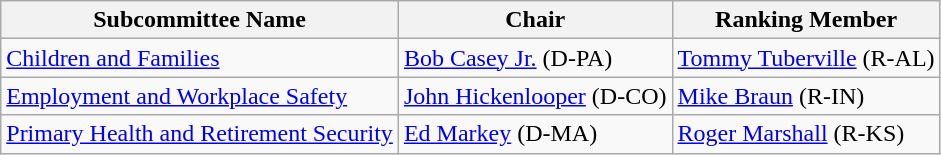<table class=wikitable>
<tr>
<th>Subcommittee Name</th>
<th>Chair</th>
<th>Ranking Member</th>
</tr>
<tr>
<td><a href='#'>Children and Families</a></td>
<td><a href='#'>Bob Casey Jr.</a> (D-PA)</td>
<td><a href='#'>Tommy Tuberville</a> (R-AL)</td>
</tr>
<tr>
<td><a href='#'>Employment and Workplace Safety</a></td>
<td><a href='#'>John Hickenlooper</a> (D-CO)</td>
<td><a href='#'>Mike Braun</a> (R-IN)</td>
</tr>
<tr>
<td><a href='#'>Primary Health and Retirement Security</a></td>
<td><a href='#'>Ed Markey</a> (D-MA)</td>
<td><a href='#'>Roger Marshall</a> (R-KS)</td>
</tr>
</table>
